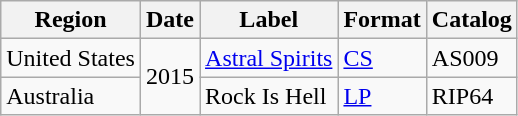<table class="wikitable">
<tr>
<th>Region</th>
<th>Date</th>
<th>Label</th>
<th>Format</th>
<th>Catalog</th>
</tr>
<tr>
<td>United States</td>
<td rowspan="2">2015</td>
<td><a href='#'>Astral Spirits</a></td>
<td><a href='#'>CS</a></td>
<td>AS009</td>
</tr>
<tr>
<td>Australia</td>
<td>Rock Is Hell</td>
<td><a href='#'>LP</a></td>
<td>RIP64</td>
</tr>
</table>
